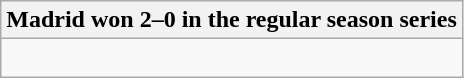<table class="wikitable collapsible collapsed">
<tr>
<th>Madrid won 2–0 in the regular season series</th>
</tr>
<tr>
<td><br>
</td>
</tr>
</table>
